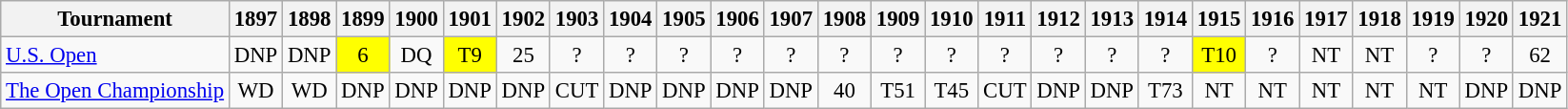<table class="wikitable" style="font-size:95%;text-align:center;">
<tr>
<th>Tournament</th>
<th>1897</th>
<th>1898</th>
<th>1899</th>
<th>1900</th>
<th>1901</th>
<th>1902</th>
<th>1903</th>
<th>1904</th>
<th>1905</th>
<th>1906</th>
<th>1907</th>
<th>1908</th>
<th>1909</th>
<th>1910</th>
<th>1911</th>
<th>1912</th>
<th>1913</th>
<th>1914</th>
<th>1915</th>
<th>1916</th>
<th>1917</th>
<th>1918</th>
<th>1919</th>
<th>1920</th>
<th>1921</th>
</tr>
<tr>
<td align="left"><a href='#'>U.S. Open</a></td>
<td>DNP</td>
<td>DNP</td>
<td style="background:yellow;">6</td>
<td>DQ</td>
<td style="background:yellow;">T9</td>
<td>25</td>
<td>?</td>
<td>?</td>
<td>?</td>
<td>?</td>
<td>?</td>
<td>?</td>
<td>?</td>
<td>?</td>
<td>?</td>
<td>?</td>
<td>?</td>
<td>?</td>
<td style="background:yellow;">T10</td>
<td>?</td>
<td>NT</td>
<td>NT</td>
<td>?</td>
<td>?</td>
<td>62</td>
</tr>
<tr>
<td align=left><a href='#'>The Open Championship</a></td>
<td>WD</td>
<td>WD</td>
<td>DNP</td>
<td>DNP</td>
<td>DNP</td>
<td>DNP</td>
<td>CUT</td>
<td>DNP</td>
<td>DNP</td>
<td>DNP</td>
<td>DNP</td>
<td>40</td>
<td>T51</td>
<td>T45</td>
<td>CUT</td>
<td>DNP</td>
<td>DNP</td>
<td>T73</td>
<td>NT</td>
<td>NT</td>
<td>NT</td>
<td>NT</td>
<td>NT</td>
<td>DNP</td>
<td>DNP</td>
</tr>
</table>
